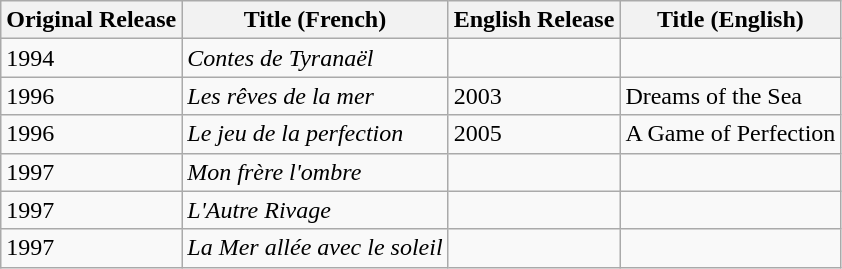<table class="wikitable sortable">
<tr>
<th>Original Release</th>
<th>Title (French)</th>
<th>English Release</th>
<th>Title (English)</th>
</tr>
<tr>
<td>1994</td>
<td><em>Contes de Tyranaël</em></td>
<td></td>
<td></td>
</tr>
<tr>
<td>1996</td>
<td><em>Les rêves de la mer</em></td>
<td>2003</td>
<td>Dreams of the Sea</td>
</tr>
<tr>
<td>1996</td>
<td><em>Le jeu de la perfection</em></td>
<td>2005</td>
<td>A Game of Perfection</td>
</tr>
<tr>
<td>1997</td>
<td><em>Mon frère l'ombre</em></td>
<td></td>
<td></td>
</tr>
<tr>
<td>1997</td>
<td><em>L'Autre Rivage</em></td>
<td></td>
<td></td>
</tr>
<tr>
<td>1997</td>
<td><em>La Mer allée avec le soleil</em></td>
<td></td>
<td></td>
</tr>
</table>
